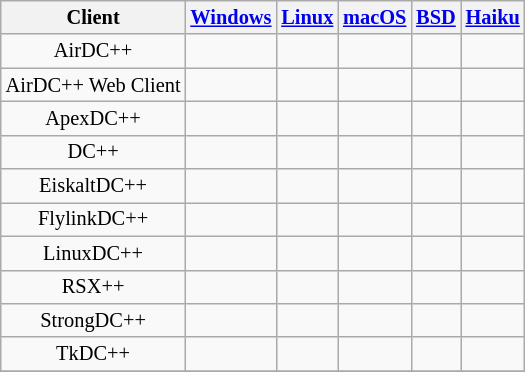<table style="font-size: 85%; text-align: center;" class="wikitable sortable">
<tr>
<th>Client</th>
<th><a href='#'>Windows</a></th>
<th><a href='#'>Linux</a></th>
<th><a href='#'>macOS</a></th>
<th><a href='#'>BSD</a></th>
<th><a href='#'>Haiku</a></th>
</tr>
<tr>
<td>AirDC++</td>
<td></td>
<td></td>
<td></td>
<td></td>
<td></td>
</tr>
<tr>
<td>AirDC++ Web Client</td>
<td></td>
<td></td>
<td></td>
<td></td>
<td></td>
</tr>
<tr>
<td>ApexDC++</td>
<td></td>
<td></td>
<td></td>
<td></td>
<td></td>
</tr>
<tr>
<td>DC++</td>
<td></td>
<td></td>
<td></td>
<td></td>
<td></td>
</tr>
<tr>
<td>EiskaltDC++</td>
<td></td>
<td></td>
<td></td>
<td></td>
<td></td>
</tr>
<tr>
<td>FlylinkDC++</td>
<td></td>
<td></td>
<td></td>
<td></td>
<td></td>
</tr>
<tr>
<td>LinuxDC++</td>
<td></td>
<td></td>
<td></td>
<td></td>
<td></td>
</tr>
<tr>
<td>RSX++</td>
<td></td>
<td></td>
<td></td>
<td></td>
<td></td>
</tr>
<tr>
<td>StrongDC++</td>
<td></td>
<td></td>
<td></td>
<td></td>
<td></td>
</tr>
<tr>
<td>TkDC++</td>
<td></td>
<td></td>
<td></td>
<td></td>
<td></td>
</tr>
<tr>
</tr>
</table>
